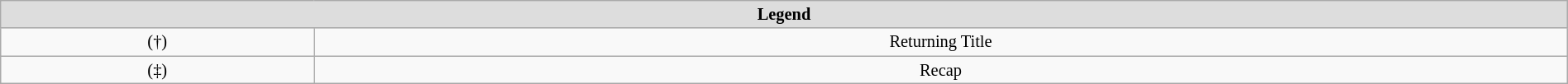<table class="wikitable" width="100%" style="font-size:85%; text-align:center;">
<tr>
<th style="background: #DDDDDD;" colspan="2">Legend</th>
</tr>
<tr>
<td>(†)</td>
<td>Returning Title</td>
</tr>
<tr>
<td>(‡)</td>
<td>Recap</td>
</tr>
</table>
